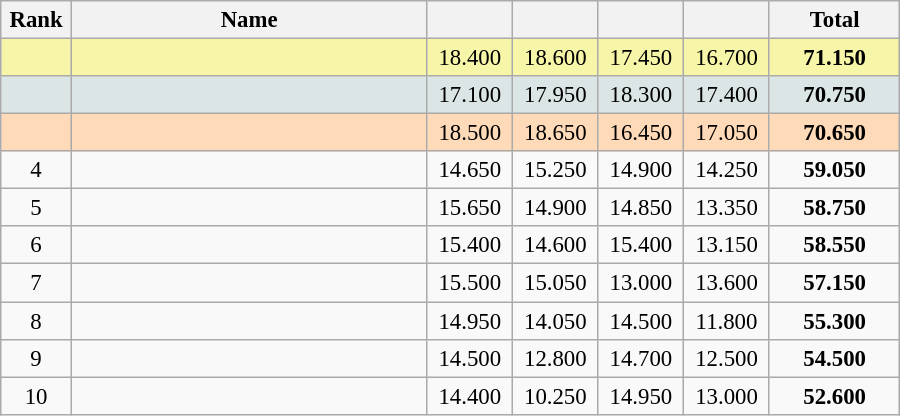<table class="wikitable sortable" style="text-align:center; font-size:95%">
<tr>
<th width=40>Rank</th>
<th width=230>Name</th>
<th width=50></th>
<th width=50></th>
<th width=50></th>
<th width=50></th>
<th width=80>Total</th>
</tr>
<tr style="background:#F7F6A8;">
<td></td>
<td align=left></td>
<td>18.400</td>
<td>18.600</td>
<td>17.450</td>
<td>16.700</td>
<td><strong>71.150</strong></td>
</tr>
<tr style="background:#DCE5E5;">
<td></td>
<td align=left></td>
<td>17.100</td>
<td>17.950</td>
<td>18.300</td>
<td>17.400</td>
<td><strong>70.750</strong></td>
</tr>
<tr style="background:#FFDAB9;">
<td></td>
<td align=left></td>
<td>18.500</td>
<td>18.650</td>
<td>16.450</td>
<td>17.050</td>
<td><strong>70.650</strong></td>
</tr>
<tr>
<td>4</td>
<td align=left></td>
<td>14.650</td>
<td>15.250</td>
<td>14.900</td>
<td>14.250</td>
<td><strong>59.050</strong></td>
</tr>
<tr>
<td>5</td>
<td align=left></td>
<td>15.650</td>
<td>14.900</td>
<td>14.850</td>
<td>13.350</td>
<td><strong>58.750</strong></td>
</tr>
<tr>
<td>6</td>
<td align=left></td>
<td>15.400</td>
<td>14.600</td>
<td>15.400</td>
<td>13.150</td>
<td><strong>58.550</strong></td>
</tr>
<tr>
<td>7</td>
<td align=left></td>
<td>15.500</td>
<td>15.050</td>
<td>13.000</td>
<td>13.600</td>
<td><strong>57.150</strong></td>
</tr>
<tr>
<td>8</td>
<td align=left></td>
<td>14.950</td>
<td>14.050</td>
<td>14.500</td>
<td>11.800</td>
<td><strong>55.300</strong></td>
</tr>
<tr>
<td>9</td>
<td align=left></td>
<td>14.500</td>
<td>12.800</td>
<td>14.700</td>
<td>12.500</td>
<td><strong>54.500</strong></td>
</tr>
<tr>
<td>10</td>
<td align=left></td>
<td>14.400</td>
<td>10.250</td>
<td>14.950</td>
<td>13.000</td>
<td><strong>52.600</strong></td>
</tr>
</table>
